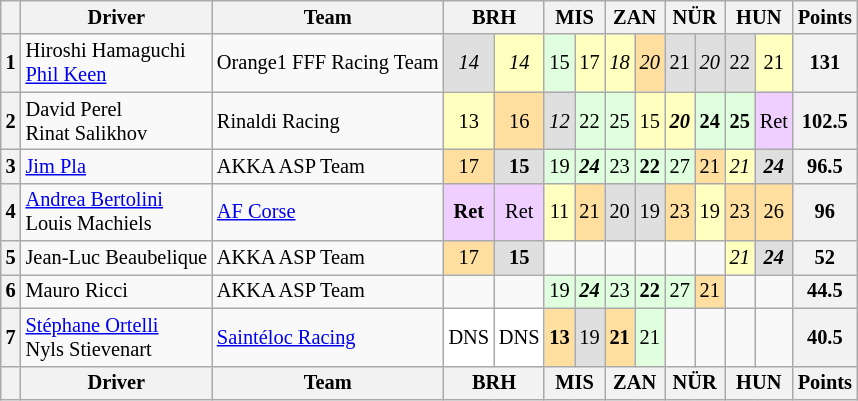<table class="wikitable" style="font-size: 85%; text-align:center;">
<tr>
<th></th>
<th>Driver</th>
<th>Team</th>
<th colspan=2>BRH<br></th>
<th colspan=2>MIS<br></th>
<th colspan=2>ZAN<br></th>
<th colspan=2>NÜR<br></th>
<th colspan=2>HUN<br></th>
<th>Points</th>
</tr>
<tr>
<th>1</th>
<td align=left> Hiroshi Hamaguchi<br> <a href='#'>Phil Keen</a></td>
<td align=left> Orange1 FFF Racing Team</td>
<td style="background:#DFDFDF;"><em>14</em></td>
<td style="background:#FFFFBF;"><em>14</em></td>
<td style="background:#DFFFDF;">15</td>
<td style="background:#FFFFBF;">17</td>
<td style="background:#FFFFBF;"><em>18</em></td>
<td style="background:#FFDF9F;"><em>20</em></td>
<td style="background:#DFDFDF;">21</td>
<td style="background:#DFDFDF;"><em>20</em></td>
<td style="background:#DFDFDF;">22</td>
<td style="background:#FFFFBF;">21</td>
<th>131</th>
</tr>
<tr>
<th>2</th>
<td align=left> David Perel<br> Rinat Salikhov</td>
<td align=left> Rinaldi Racing</td>
<td style="background:#FFFFBF;">13</td>
<td style="background:#FFDF9F;">16</td>
<td style="background:#DFDFDF;"><em>12</em></td>
<td style="background:#DFFFDF;">22</td>
<td style="background:#DFFFDF;">25</td>
<td style="background:#FFFFBF;">15</td>
<td style="background:#FFFFBF;"><strong><em>20</em></strong></td>
<td style="background:#DFFFDF;"><strong>24</strong></td>
<td style="background:#DFFFDF;"><strong>25</strong></td>
<td style="background:#EFCFFF;">Ret</td>
<th>102.5</th>
</tr>
<tr>
<th>3</th>
<td align=left> <a href='#'>Jim Pla</a></td>
<td align=left> AKKA ASP Team</td>
<td style="background:#FFDF9F;">17</td>
<td style="background:#DFDFDF;"><strong>15</strong></td>
<td style="background:#DFFFDF;">19</td>
<td style="background:#DFFFDF;"><strong><em>24</em></strong></td>
<td style="background:#DFFFDF;">23</td>
<td style="background:#DFFFDF;"><strong>22</strong></td>
<td style="background:#DFFFDF;">27</td>
<td style="background:#FFDF9F;">21</td>
<td style="background:#FFFFBF;"><em>21</em></td>
<td style="background:#DFDFDF;"><strong><em>24</em></strong></td>
<th>96.5</th>
</tr>
<tr>
<th>4</th>
<td align=left> <a href='#'>Andrea Bertolini</a><br> Louis Machiels</td>
<td align=left> <a href='#'>AF Corse</a></td>
<td style="background:#EFCFFF;"><strong>Ret</strong></td>
<td style="background:#EFCFFF;">Ret</td>
<td style="background:#FFFFBF;">11</td>
<td style="background:#FFDF9F;">21</td>
<td style="background:#DFDFDF;">20</td>
<td style="background:#DFDFDF;">19</td>
<td style="background:#FFDF9F;">23</td>
<td style="background:#FFFFBF;">19</td>
<td style="background:#FFDF9F;">23</td>
<td style="background:#FFDF9F;">26</td>
<th>96</th>
</tr>
<tr>
<th>5</th>
<td align=left> Jean-Luc Beaubelique</td>
<td align=left> AKKA ASP Team</td>
<td style="background:#FFDF9F;">17</td>
<td style="background:#DFDFDF;"><strong>15</strong></td>
<td></td>
<td></td>
<td></td>
<td></td>
<td></td>
<td></td>
<td style="background:#FFFFBF;"><em>21</em></td>
<td style="background:#DFDFDF;"><strong><em>24</em></strong></td>
<th>52</th>
</tr>
<tr>
<th>6</th>
<td align=left> Mauro Ricci</td>
<td align=left> AKKA ASP Team</td>
<td></td>
<td></td>
<td style="background:#DFFFDF;">19</td>
<td style="background:#DFFFDF;"><strong><em>24</em></strong></td>
<td style="background:#DFFFDF;">23</td>
<td style="background:#DFFFDF;"><strong>22</strong></td>
<td style="background:#DFFFDF;">27</td>
<td style="background:#FFDF9F;">21</td>
<td></td>
<td></td>
<th>44.5</th>
</tr>
<tr>
<th>7</th>
<td align=left> <a href='#'>Stéphane Ortelli</a><br> Nyls Stievenart</td>
<td align=left> <a href='#'>Saintéloc Racing</a></td>
<td style="background:#FFFFFF;">DNS</td>
<td style="background:#FFFFFF;">DNS</td>
<td style="background:#FFDF9F;"><strong>13</strong></td>
<td style="background:#DFDFDF;">19</td>
<td style="background:#FFDF9F;"><strong>21</strong></td>
<td style="background:#DFFFDF;">21</td>
<td></td>
<td></td>
<td></td>
<td></td>
<th>40.5</th>
</tr>
<tr valign="top">
<th valign=middle></th>
<th valign=middle>Driver</th>
<th valign=middle>Team</th>
<th colspan=2>BRH<br></th>
<th colspan=2>MIS<br></th>
<th colspan=2>ZAN<br></th>
<th colspan=2>NÜR<br></th>
<th colspan=2>HUN<br></th>
<th valign=middle>Points</th>
</tr>
</table>
